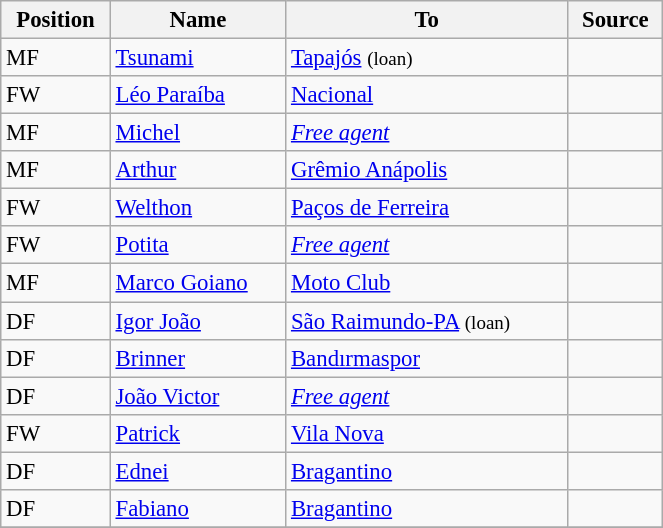<table class="wikitable" style="width:100px; font-size:95%; width:35%">
<tr>
<th style="background:#00000; color:black; text-align:center;">Position</th>
<th style="background:#00000; color:black; text-align:center;">Name</th>
<th style="background:#00000; color:black; text-align:center;">To</th>
<th style="background:#00000; color:black; text-align:center;">Source</th>
</tr>
<tr>
<td>MF</td>
<td><a href='#'>Tsunami</a></td>
<td> <a href='#'>Tapajós</a> <small>(loan)</small></td>
<td></td>
</tr>
<tr>
<td>FW</td>
<td><a href='#'>Léo Paraíba</a></td>
<td> <a href='#'>Nacional</a></td>
<td></td>
</tr>
<tr>
<td>MF</td>
<td><a href='#'>Michel</a></td>
<td><em><a href='#'>Free agent</a></em></td>
<td></td>
</tr>
<tr>
<td>MF</td>
<td><a href='#'>Arthur</a> </td>
<td> <a href='#'>Grêmio Anápolis</a></td>
<td></td>
</tr>
<tr>
<td>FW</td>
<td><a href='#'>Welthon</a> </td>
<td> <a href='#'>Paços de Ferreira</a></td>
<td></td>
</tr>
<tr>
<td>FW</td>
<td><a href='#'>Potita</a></td>
<td><em><a href='#'>Free agent</a></em></td>
<td></td>
</tr>
<tr>
<td>MF</td>
<td><a href='#'>Marco Goiano</a> </td>
<td> <a href='#'>Moto Club</a></td>
<td></td>
</tr>
<tr>
<td>DF</td>
<td><a href='#'>Igor João</a></td>
<td> <a href='#'>São Raimundo-PA</a> <small>(loan)</small></td>
<td></td>
</tr>
<tr>
<td>DF</td>
<td><a href='#'>Brinner</a></td>
<td> <a href='#'>Bandırmaspor</a></td>
<td></td>
</tr>
<tr>
<td>DF</td>
<td><a href='#'>João Victor</a></td>
<td><em><a href='#'>Free agent</a></em></td>
<td></td>
</tr>
<tr>
<td>FW</td>
<td><a href='#'>Patrick</a></td>
<td> <a href='#'>Vila Nova</a></td>
<td></td>
</tr>
<tr>
<td>DF</td>
<td><a href='#'>Ednei</a></td>
<td> <a href='#'>Bragantino</a></td>
<td></td>
</tr>
<tr>
<td>DF</td>
<td><a href='#'>Fabiano</a></td>
<td> <a href='#'>Bragantino</a></td>
<td></td>
</tr>
<tr>
</tr>
</table>
